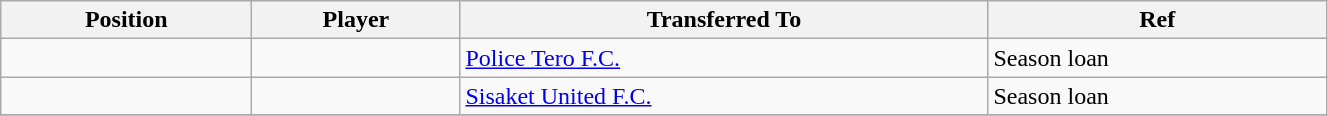<table class="wikitable sortable" style="width:70%; text-align:center; font-size:100%; text-align:left;">
<tr>
<th>Position</th>
<th>Player</th>
<th>Transferred To</th>
<th>Ref</th>
</tr>
<tr>
<td></td>
<td></td>
<td> <a href='#'>Police Tero F.C.</a></td>
<td>Season loan </td>
</tr>
<tr>
<td></td>
<td></td>
<td> <a href='#'>Sisaket United F.C.</a></td>
<td>Season loan </td>
</tr>
<tr>
</tr>
</table>
